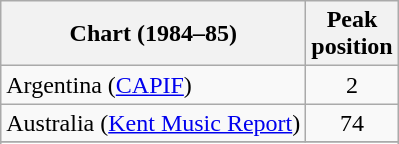<table class="wikitable">
<tr>
<th align="left">Chart (1984–85)</th>
<th align="center">Peak<br>position</th>
</tr>
<tr>
<td>Argentina (<a href='#'>CAPIF</a>)</td>
<td align="center">2</td>
</tr>
<tr>
<td>Australia (<a href='#'>Kent Music Report</a>)</td>
<td align="center">74</td>
</tr>
<tr>
</tr>
<tr>
</tr>
<tr>
</tr>
<tr>
</tr>
<tr>
</tr>
</table>
